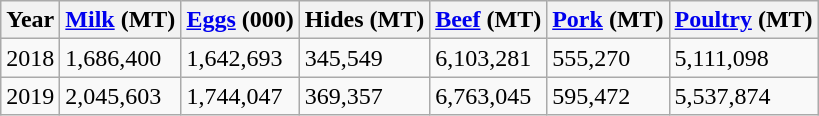<table class="wikitable">
<tr>
<th>Year</th>
<th><a href='#'>Milk</a> (MT)</th>
<th><a href='#'>Eggs</a> (000)</th>
<th>Hides (MT)</th>
<th><a href='#'>Beef</a> (MT)</th>
<th><a href='#'>Pork</a> (MT)</th>
<th><a href='#'>Poultry</a> (MT)</th>
</tr>
<tr>
<td>2018</td>
<td>1,686,400</td>
<td>1,642,693</td>
<td>345,549</td>
<td>6,103,281</td>
<td>555,270</td>
<td>5,111,098</td>
</tr>
<tr>
<td>2019</td>
<td>2,045,603</td>
<td>1,744,047</td>
<td>369,357</td>
<td>6,763,045</td>
<td>595,472</td>
<td>5,537,874</td>
</tr>
</table>
